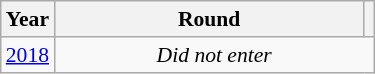<table class="wikitable" style="text-align: center; font-size:90%">
<tr>
<th>Year</th>
<th style="width:200px">Round</th>
<th></th>
</tr>
<tr>
<td><a href='#'>2018</a></td>
<td colspan="2"><em>Did not enter</em></td>
</tr>
</table>
